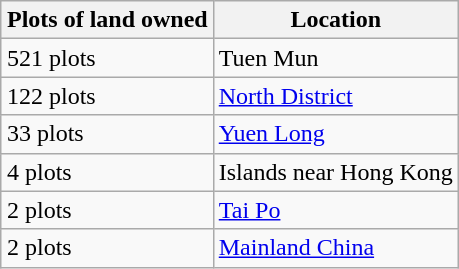<table class="wikitable sortable" align= "right" cellpadding="1" cellspacing="1" style="margin:0 0 1em 1em">
<tr>
<th>Plots of land owned</th>
<th>Location</th>
</tr>
<tr>
<td>521 plots</td>
<td>Tuen Mun</td>
</tr>
<tr>
<td>122 plots</td>
<td><a href='#'>North District</a></td>
</tr>
<tr>
<td>33 plots</td>
<td><a href='#'>Yuen Long</a></td>
</tr>
<tr>
<td>4 plots</td>
<td>Islands near Hong Kong</td>
</tr>
<tr>
<td>2 plots</td>
<td><a href='#'>Tai Po</a></td>
</tr>
<tr>
<td>2 plots</td>
<td><a href='#'>Mainland China</a></td>
</tr>
</table>
